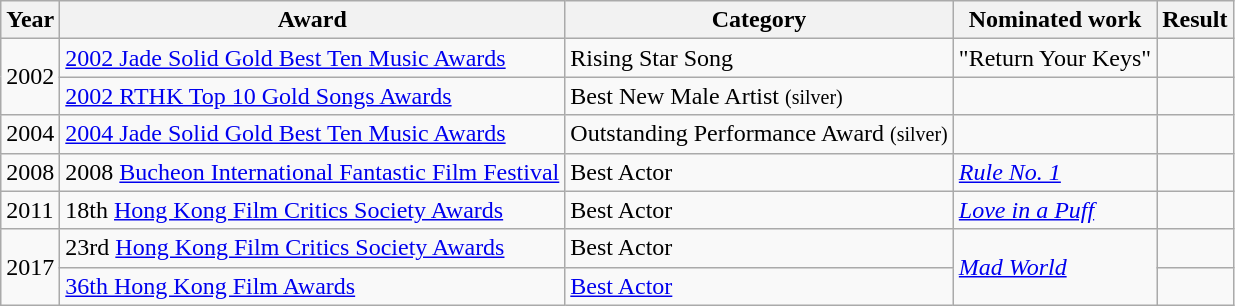<table class="wikitable sortable">
<tr>
<th>Year</th>
<th>Award</th>
<th>Category</th>
<th>Nominated work</th>
<th>Result</th>
</tr>
<tr>
<td rowspan=2>2002</td>
<td><a href='#'>2002 Jade Solid Gold Best Ten Music Awards</a></td>
<td>Rising Star Song</td>
<td>"Return Your Keys"</td>
<td></td>
</tr>
<tr>
<td><a href='#'>2002 RTHK Top 10 Gold Songs Awards</a></td>
<td>Best New Male Artist <small>(silver)</small></td>
<td></td>
<td></td>
</tr>
<tr>
<td>2004</td>
<td><a href='#'>2004 Jade Solid Gold Best Ten Music Awards</a></td>
<td>Outstanding Performance Award <small>(silver)</small></td>
<td></td>
<td></td>
</tr>
<tr>
<td>2008</td>
<td>2008 <a href='#'>Bucheon International Fantastic Film Festival</a></td>
<td>Best Actor</td>
<td><em><a href='#'>Rule No. 1</a></em></td>
<td></td>
</tr>
<tr>
<td>2011</td>
<td>18th <a href='#'>Hong Kong Film Critics Society Awards</a></td>
<td>Best Actor</td>
<td><em><a href='#'>Love in a Puff</a></em></td>
<td></td>
</tr>
<tr>
<td rowspan=2>2017</td>
<td>23rd <a href='#'>Hong Kong Film Critics Society Awards</a></td>
<td>Best Actor</td>
<td rowspan=2><em><a href='#'>Mad World</a></em></td>
<td></td>
</tr>
<tr>
<td><a href='#'>36th Hong Kong Film Awards</a></td>
<td><a href='#'>Best Actor</a></td>
<td></td>
</tr>
</table>
